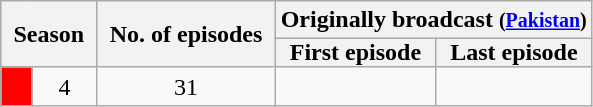<table class="wikitable" style="text-align:center">
<tr>
<th style="padding: 0 8px" colspan="2" rowspan="2">Season</th>
<th style="padding: 0 8px" rowspan="2">No. of episodes</th>
<th colspan="2">Originally broadcast <small>(<a href='#'>Pakistan</a>)</small></th>
</tr>
<tr>
<th style="padding: 0 8px">First episode</th>
<th style="padding: 0 8px">Last episode</th>
</tr>
<tr>
<td style="background:#f00;"></td>
<td style="text-align:center;">4</td>
<td style="text-align:center;">31</td>
<td style="text-align:center;"></td>
<td style="text-align:center;"></td>
</tr>
</table>
